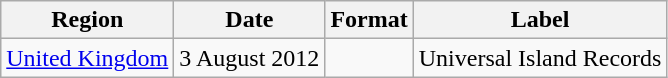<table class=wikitable>
<tr>
<th>Region</th>
<th>Date</th>
<th>Format</th>
<th>Label</th>
</tr>
<tr>
<td><a href='#'>United Kingdom</a></td>
<td>3 August 2012</td>
<td></td>
<td>Universal Island Records</td>
</tr>
</table>
